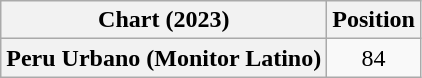<table class="wikitable sortable plainrowheaders" style="text-align:center">
<tr>
<th scope="col">Chart (2023)</th>
<th scope="col">Position</th>
</tr>
<tr>
<th scope="row">Peru Urbano (Monitor Latino)</th>
<td>84</td>
</tr>
</table>
